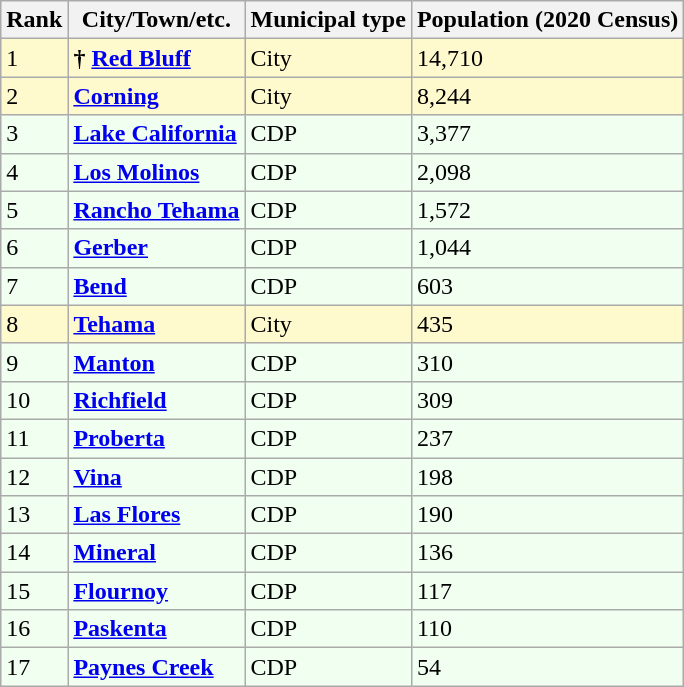<table class="wikitable sortable">
<tr>
<th>Rank</th>
<th>City/Town/etc.</th>
<th>Municipal type</th>
<th>Population (2020 Census)</th>
</tr>
<tr style="background-color:#FFFACD;">
<td>1</td>
<td><strong>†</strong> <strong><a href='#'>Red Bluff</a></strong></td>
<td>City</td>
<td>14,710</td>
</tr>
<tr style="background-color:#FFFACD;">
<td>2</td>
<td><strong><a href='#'>Corning</a></strong></td>
<td>City</td>
<td>8,244</td>
</tr>
<tr style="background-color:#F0FFF0;">
<td>3</td>
<td><strong><a href='#'>Lake California</a></strong></td>
<td>CDP</td>
<td>3,377</td>
</tr>
<tr style="background-color:#F0FFF0;">
<td>4</td>
<td><strong><a href='#'>Los Molinos</a></strong></td>
<td>CDP</td>
<td>2,098</td>
</tr>
<tr style="background-color:#F0FFF0;">
<td>5</td>
<td><strong><a href='#'>Rancho Tehama</a></strong></td>
<td>CDP</td>
<td>1,572</td>
</tr>
<tr style="background-color:#F0FFF0;">
<td>6</td>
<td><strong><a href='#'>Gerber</a></strong></td>
<td>CDP</td>
<td>1,044</td>
</tr>
<tr style="background-color:#F0FFF0;">
<td>7</td>
<td><strong><a href='#'>Bend</a></strong></td>
<td>CDP</td>
<td>603</td>
</tr>
<tr style="background-color:#FFFACD;">
<td>8</td>
<td><strong><a href='#'>Tehama</a></strong></td>
<td>City</td>
<td>435</td>
</tr>
<tr style="background-color:#F0FFF0;">
<td>9</td>
<td><strong><a href='#'>Manton</a></strong></td>
<td>CDP</td>
<td>310</td>
</tr>
<tr style="background-color:#F0FFF0;">
<td>10</td>
<td><strong><a href='#'>Richfield</a></strong></td>
<td>CDP</td>
<td>309</td>
</tr>
<tr style="background-color:#F0FFF0;">
<td>11</td>
<td><strong><a href='#'>Proberta</a></strong></td>
<td>CDP</td>
<td>237</td>
</tr>
<tr style="background-color:#F0FFF0;">
<td>12</td>
<td><strong><a href='#'>Vina</a></strong></td>
<td>CDP</td>
<td>198</td>
</tr>
<tr style="background-color:#F0FFF0;">
<td>13</td>
<td><strong><a href='#'>Las Flores</a></strong></td>
<td>CDP</td>
<td>190</td>
</tr>
<tr style="background-color:#F0FFF0;">
<td>14</td>
<td><strong><a href='#'>Mineral</a></strong></td>
<td>CDP</td>
<td>136</td>
</tr>
<tr style="background-color:#F0FFF0;">
<td>15</td>
<td><strong><a href='#'>Flournoy</a></strong></td>
<td>CDP</td>
<td>117</td>
</tr>
<tr style="background-color:#F0FFF0;">
<td>16</td>
<td><strong><a href='#'>Paskenta</a></strong></td>
<td>CDP</td>
<td>110</td>
</tr>
<tr style="background-color:#F0FFF0;">
<td>17</td>
<td><strong><a href='#'>Paynes Creek</a></strong></td>
<td>CDP</td>
<td>54</td>
</tr>
</table>
